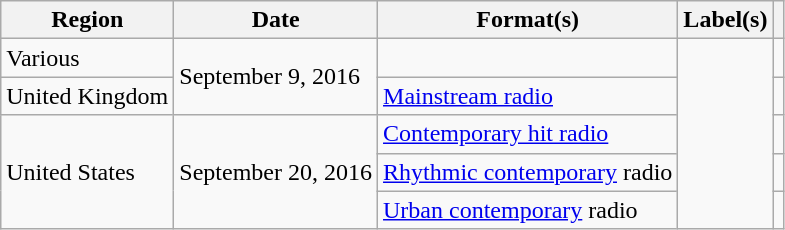<table class="wikitable">
<tr>
<th scope="col">Region</th>
<th scope="col">Date</th>
<th scope="col">Format(s)</th>
<th scope="col">Label(s)</th>
<th scope="col"></th>
</tr>
<tr>
<td>Various</td>
<td rowspan="2">September 9, 2016</td>
<td></td>
<td rowspan="5"></td>
<td style="text-align:center;"></td>
</tr>
<tr>
<td>United Kingdom</td>
<td><a href='#'>Mainstream radio</a></td>
<td style="text-align:center;"></td>
</tr>
<tr>
<td rowspan="3">United States</td>
<td rowspan="3">September 20, 2016</td>
<td><a href='#'>Contemporary hit radio</a></td>
<td style="text-align:center;"></td>
</tr>
<tr>
<td><a href='#'>Rhythmic contemporary</a> radio</td>
<td style="text-align:center;"></td>
</tr>
<tr>
<td><a href='#'>Urban contemporary</a> radio</td>
<td style="text-align:center;"></td>
</tr>
</table>
